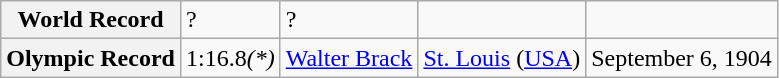<table class="wikitable">
<tr>
<th>World Record</th>
<td>?</td>
<td>?</td>
<td></td>
<td></td>
</tr>
<tr>
<th>Olympic Record</th>
<td>1:16.8<em>(*)</em></td>
<td> <a href='#'>Walter Brack</a></td>
<td><a href='#'>St. Louis</a> (<a href='#'>USA</a>)</td>
<td>September 6, 1904</td>
</tr>
</table>
